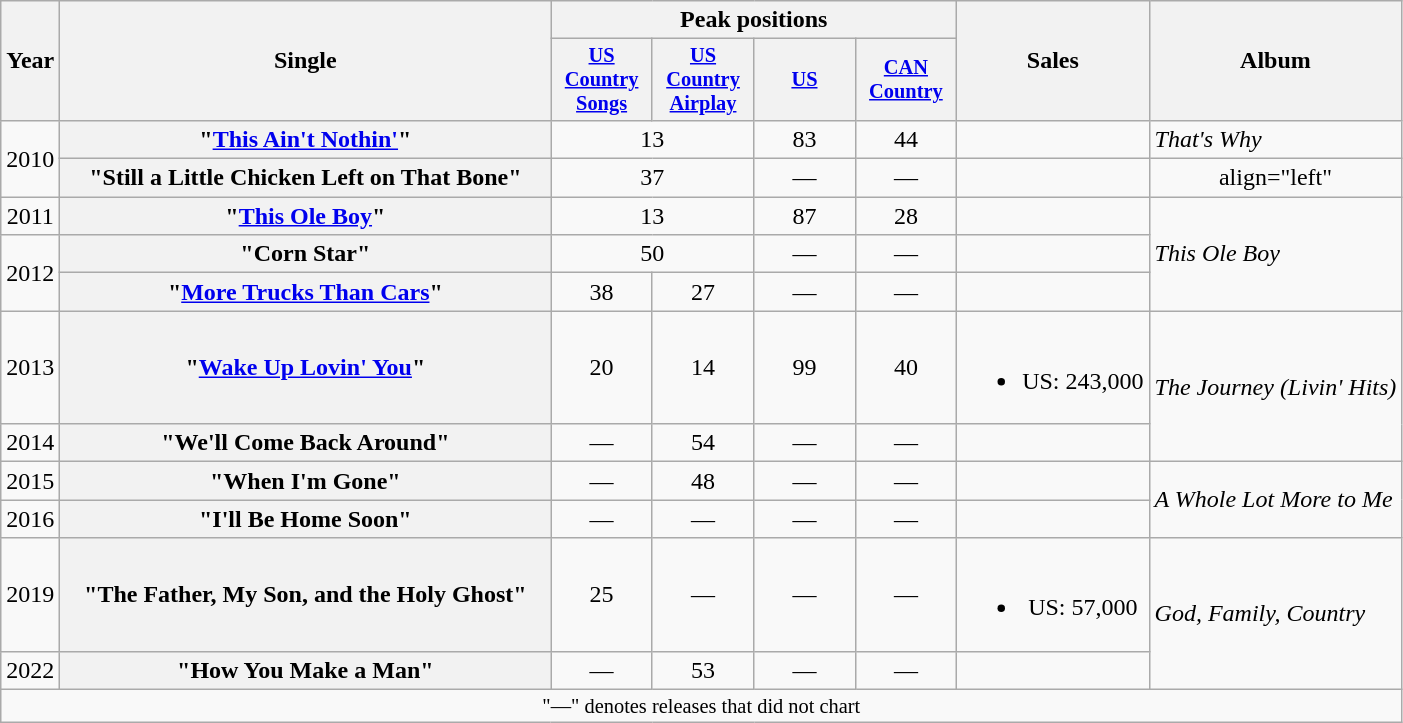<table class="wikitable plainrowheaders" style="text-align:center;">
<tr>
<th scope="col" rowspan="2">Year</th>
<th scope="col" rowspan="2" style="width:20em;">Single</th>
<th scope="col" colspan="4">Peak positions</th>
<th scope="col" rowspan="2">Sales</th>
<th scope="col" rowspan="2">Album</th>
</tr>
<tr>
<th scope="col" style="width:4.5em;font-size:85%;"><a href='#'>US Country Songs</a><br></th>
<th scope="col" style="width:4.5em;font-size:85%;"><a href='#'>US Country Airplay</a><br></th>
<th scope="col" style="width:4.5em;font-size:85%;"><a href='#'>US</a><br></th>
<th scope="col" style="width:4.5em;font-size:85%;"><a href='#'>CAN Country</a><br></th>
</tr>
<tr>
<td rowspan="2">2010</td>
<th scope="row">"<a href='#'>This Ain't Nothin'</a>"</th>
<td colspan="2">13</td>
<td>83</td>
<td>44</td>
<td></td>
<td align="left"><em>That's Why</em></td>
</tr>
<tr>
<th scope="row">"Still a Little Chicken Left on That Bone"</th>
<td colspan=2>37</td>
<td>—</td>
<td>—</td>
<td></td>
<td>align="left" </td>
</tr>
<tr>
<td>2011</td>
<th scope="row">"<a href='#'>This Ole Boy</a>"</th>
<td colspan=2>13</td>
<td>87</td>
<td>28</td>
<td></td>
<td align="left" rowspan="3"><em>This Ole Boy</em></td>
</tr>
<tr>
<td rowspan="2">2012</td>
<th scope="row">"Corn Star"</th>
<td colspan=2>50</td>
<td>—</td>
<td>—</td>
<td></td>
</tr>
<tr>
<th scope="row">"<a href='#'>More Trucks Than Cars</a>"</th>
<td>38</td>
<td>27</td>
<td>—</td>
<td>—</td>
<td></td>
</tr>
<tr>
<td>2013</td>
<th scope="row">"<a href='#'>Wake Up Lovin' You</a>"</th>
<td>20</td>
<td>14</td>
<td>99</td>
<td>40</td>
<td><br><ul><li>US: 243,000</li></ul></td>
<td align="left" rowspan="2"><em>The Journey (Livin' Hits)</em></td>
</tr>
<tr>
<td>2014</td>
<th scope="row">"We'll Come Back Around"</th>
<td>—</td>
<td>54</td>
<td>—</td>
<td>—</td>
<td></td>
</tr>
<tr>
<td>2015</td>
<th scope="row">"When I'm Gone"</th>
<td>—</td>
<td>48</td>
<td>—</td>
<td>—</td>
<td></td>
<td align="left" rowspan="2"><em>A Whole Lot More to Me</em></td>
</tr>
<tr>
<td>2016</td>
<th scope="row">"I'll Be Home Soon"</th>
<td>—</td>
<td>—</td>
<td>—</td>
<td>—</td>
<td></td>
</tr>
<tr>
<td>2019</td>
<th scope="row">"The Father, My Son, and the Holy Ghost"</th>
<td>25</td>
<td>—</td>
<td>—</td>
<td>—</td>
<td><br><ul><li>US: 57,000</li></ul></td>
<td align="left" rowspan="2"><em>God, Family, Country</em></td>
</tr>
<tr>
<td>2022</td>
<th scope="row">"How You Make a Man"</th>
<td>—</td>
<td>53</td>
<td>—</td>
<td>—</td>
<td></td>
</tr>
<tr>
<td colspan="8" style="font-size:85%">"—" denotes releases that did not chart</td>
</tr>
</table>
